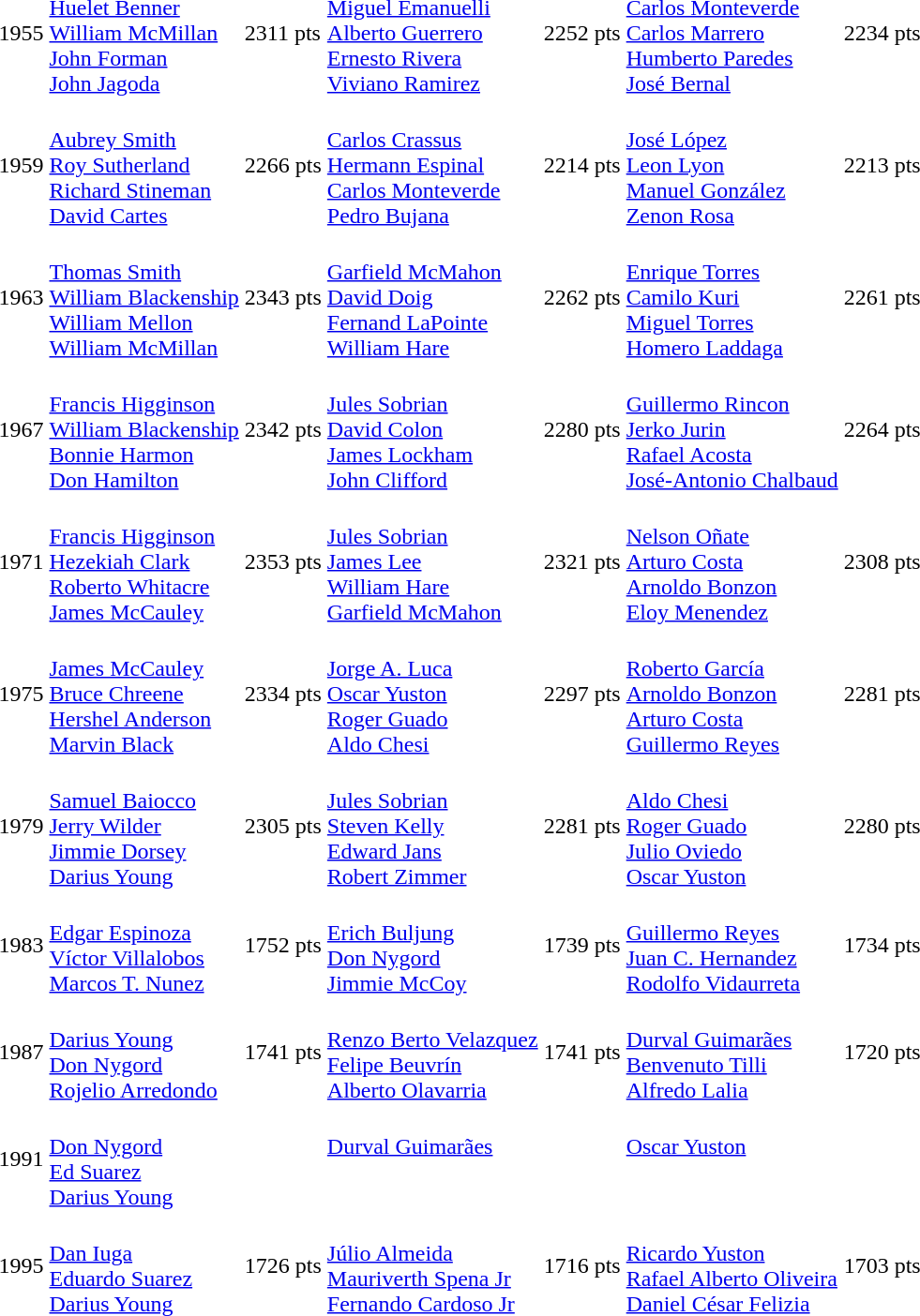<table>
<tr>
<td>1955</td>
<td><br><a href='#'>Huelet Benner</a><br><a href='#'>William McMillan</a><br><a href='#'>John Forman</a><br><a href='#'>John Jagoda</a></td>
<td>2311 pts</td>
<td><br><a href='#'>Miguel Emanuelli</a><br><a href='#'>Alberto Guerrero</a><br><a href='#'>Ernesto Rivera</a><br><a href='#'>Viviano Ramirez</a></td>
<td>2252 pts</td>
<td><br><a href='#'>Carlos Monteverde</a><br><a href='#'>Carlos Marrero</a><br><a href='#'>Humberto Paredes</a><br><a href='#'>José Bernal</a></td>
<td>2234 pts</td>
</tr>
<tr>
<td>1959</td>
<td><br><a href='#'>Aubrey Smith</a><br><a href='#'>Roy Sutherland</a><br><a href='#'>Richard Stineman</a><br><a href='#'>David Cartes</a></td>
<td>2266	 pts</td>
<td><br><a href='#'>Carlos Crassus</a><br><a href='#'>Hermann Espinal</a><br><a href='#'>Carlos Monteverde</a><br><a href='#'>Pedro Bujana</a></td>
<td>2214 pts</td>
<td><br><a href='#'>José López</a><br><a href='#'>Leon Lyon</a><br><a href='#'>Manuel González</a><br><a href='#'>Zenon Rosa</a></td>
<td>2213 pts</td>
</tr>
<tr>
<td>1963</td>
<td><br><a href='#'>Thomas Smith</a><br><a href='#'>William Blackenship</a><br><a href='#'>William Mellon</a><br><a href='#'>William McMillan</a></td>
<td>2343 pts</td>
<td><br><a href='#'>Garfield McMahon</a><br><a href='#'>David Doig</a><br><a href='#'>Fernand LaPointe</a><br><a href='#'>William Hare</a></td>
<td>2262 pts</td>
<td><br><a href='#'>Enrique Torres</a><br><a href='#'>Camilo Kuri</a><br><a href='#'>Miguel Torres</a><br><a href='#'>Homero Laddaga</a></td>
<td>2261 pts</td>
</tr>
<tr>
<td>1967</td>
<td><br><a href='#'>Francis Higginson</a><br><a href='#'>William Blackenship</a><br><a href='#'>Bonnie Harmon</a><br><a href='#'>Don Hamilton</a></td>
<td>2342 pts</td>
<td><br><a href='#'>Jules Sobrian</a><br><a href='#'>David Colon</a><br><a href='#'>James Lockham</a><br><a href='#'>John Clifford</a></td>
<td>2280 pts</td>
<td><br><a href='#'>Guillermo Rincon</a><br><a href='#'>Jerko Jurin</a><br><a href='#'>Rafael Acosta</a><br><a href='#'>José-Antonio Chalbaud</a></td>
<td>2264 pts</td>
</tr>
<tr>
<td>1971</td>
<td><br><a href='#'>Francis Higginson</a><br><a href='#'>Hezekiah Clark</a><br><a href='#'>Roberto Whitacre</a><br><a href='#'>James McCauley</a></td>
<td>2353 pts</td>
<td><br><a href='#'>Jules Sobrian</a><br><a href='#'>James Lee</a><br><a href='#'>William Hare</a><br><a href='#'>Garfield McMahon</a></td>
<td>2321 pts</td>
<td><br><a href='#'>Nelson Oñate</a><br><a href='#'>Arturo Costa</a><br><a href='#'>Arnoldo Bonzon</a><br><a href='#'>Eloy Menendez</a></td>
<td>2308 pts</td>
</tr>
<tr>
<td>1975</td>
<td><br><a href='#'>James McCauley</a><br><a href='#'>Bruce Chreene</a><br><a href='#'>Hershel Anderson</a><br><a href='#'>Marvin Black</a></td>
<td>2334 pts</td>
<td><br><a href='#'>Jorge A. Luca</a><br><a href='#'>Oscar Yuston</a><br><a href='#'>Roger Guado</a><br><a href='#'>Aldo Chesi</a></td>
<td>2297 pts</td>
<td><br><a href='#'>Roberto García</a><br><a href='#'>Arnoldo Bonzon</a><br><a href='#'>Arturo Costa</a><br><a href='#'>Guillermo Reyes</a></td>
<td>2281 pts</td>
</tr>
<tr>
<td>1979</td>
<td><br><a href='#'>Samuel Baiocco</a><br><a href='#'>Jerry Wilder</a><br><a href='#'>Jimmie Dorsey</a><br><a href='#'>Darius Young</a></td>
<td>2305 pts</td>
<td><br><a href='#'>Jules Sobrian</a><br><a href='#'>Steven Kelly</a><br><a href='#'>Edward Jans</a><br><a href='#'>Robert Zimmer</a></td>
<td>2281 pts</td>
<td><br><a href='#'>Aldo Chesi</a><br><a href='#'>Roger Guado</a><br><a href='#'>Julio Oviedo</a><br><a href='#'>Oscar Yuston</a></td>
<td>2280 pts</td>
</tr>
<tr>
<td>1983</td>
<td><br><a href='#'>Edgar Espinoza</a><br><a href='#'>Víctor Villalobos</a><br><a href='#'>Marcos T. Nunez</a></td>
<td>1752 pts</td>
<td><br><a href='#'>Erich Buljung</a><br><a href='#'>Don Nygord</a><br><a href='#'>Jimmie McCoy</a></td>
<td>1739 pts</td>
<td><br><a href='#'>Guillermo Reyes</a><br><a href='#'>Juan C. Hernandez</a><br><a href='#'>Rodolfo Vidaurreta</a></td>
<td>1734 pts</td>
</tr>
<tr>
<td>1987</td>
<td><br><a href='#'>Darius Young</a><br><a href='#'>Don Nygord</a><br><a href='#'>Rojelio Arredondo</a></td>
<td>1741 pts</td>
<td><br><a href='#'>Renzo Berto Velazquez</a><br><a href='#'>Felipe Beuvrín</a><br><a href='#'>Alberto Olavarria</a></td>
<td>1741 pts</td>
<td><br><a href='#'>Durval Guimarães</a><br><a href='#'>Benvenuto Tilli</a><br><a href='#'>Alfredo Lalia</a></td>
<td>1720 pts</td>
</tr>
<tr>
<td>1991</td>
<td><br><a href='#'>Don Nygord</a><br><a href='#'>Ed Suarez</a><br><a href='#'>Darius Young</a></td>
<td></td>
<td style="vertical-align:top;"><br><a href='#'>Durval Guimarães</a></td>
<td></td>
<td style="vertical-align:top;"><br><a href='#'>Oscar Yuston</a></td>
<td></td>
</tr>
<tr>
<td>1995</td>
<td><br><a href='#'>Dan Iuga</a><br><a href='#'>Eduardo Suarez</a><br><a href='#'>Darius Young</a></td>
<td>1726 pts</td>
<td><br><a href='#'>Júlio Almeida</a><br><a href='#'>Mauriverth Spena Jr</a><br><a href='#'>Fernando Cardoso Jr</a></td>
<td>1716 pts</td>
<td><br><a href='#'>Ricardo Yuston</a><br><a href='#'>Rafael Alberto Oliveira</a><br><a href='#'>Daniel César Felizia</a></td>
<td>1703 pts</td>
</tr>
</table>
